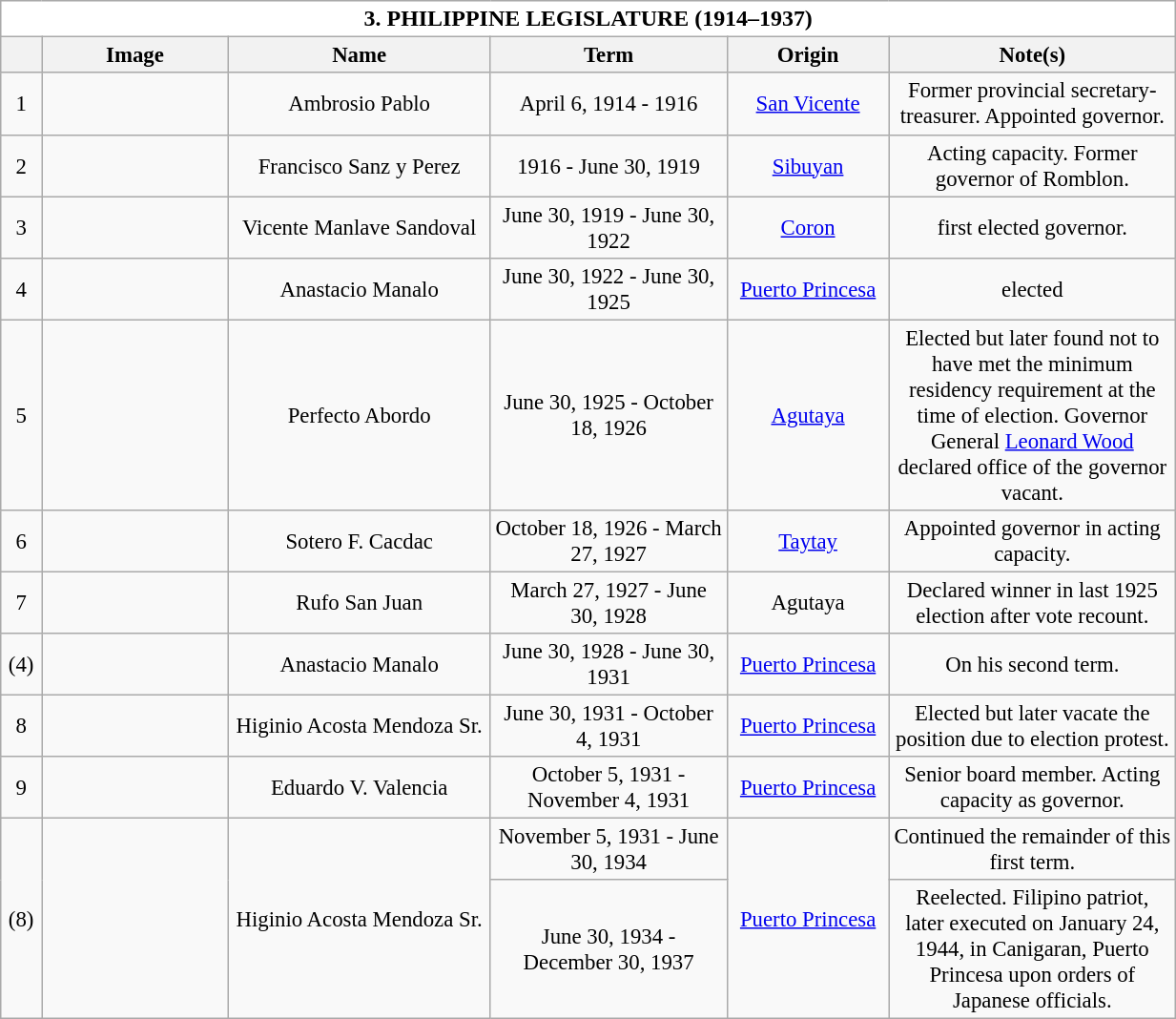<table class="wikitable collapsible collapsed" style="vertical-align:top;text-align:center;font-size:95%;">
<tr>
<th style="background-color:white;font-size:105%;width:51em;" colspan=6>3. PHILIPPINE LEGISLATURE (1914–1937)</th>
</tr>
<tr>
<th style="width: 1em;text-align:center"></th>
<th style="width: 7em;text-align:center">Image</th>
<th style="width: 10em;text-align:center">Name</th>
<th style="width: 9em;text-align:center">Term</th>
<th style="width: 6em;text-align:center">Origin</th>
<th style="width: 11em;text-align:center">Note(s)</th>
</tr>
<tr>
<td>1</td>
<td></td>
<td>Ambrosio Pablo</td>
<td>April 6, 1914 - 1916</td>
<td><a href='#'>San Vicente</a></td>
<td>Former provincial secretary-treasurer. Appointed governor.</td>
</tr>
<tr>
<td>2</td>
<td></td>
<td>Francisco Sanz y Perez</td>
<td>1916 - June 30, 1919</td>
<td><a href='#'>Sibuyan</a></td>
<td>Acting capacity. Former governor of Romblon.</td>
</tr>
<tr>
<td>3</td>
<td></td>
<td>Vicente Manlave Sandoval</td>
<td>June 30, 1919 - June 30, 1922</td>
<td><a href='#'>Coron</a></td>
<td>first elected governor.</td>
</tr>
<tr>
<td>4</td>
<td></td>
<td>Anastacio Manalo</td>
<td>June 30, 1922 - June 30, 1925</td>
<td><a href='#'>Puerto Princesa</a></td>
<td>elected</td>
</tr>
<tr>
<td>5</td>
<td></td>
<td>Perfecto Abordo</td>
<td>June 30, 1925 - October 18, 1926</td>
<td><a href='#'>Agutaya</a></td>
<td>Elected but later found not to have met the minimum residency requirement at the time of election. Governor General <a href='#'>Leonard Wood</a> declared office of the governor vacant.</td>
</tr>
<tr>
<td>6</td>
<td></td>
<td>Sotero F. Cacdac</td>
<td>October 18, 1926 - March 27, 1927</td>
<td><a href='#'>Taytay</a></td>
<td>Appointed governor in acting capacity.</td>
</tr>
<tr>
<td>7</td>
<td></td>
<td>Rufo San Juan</td>
<td>March 27, 1927 - June 30, 1928</td>
<td>Agutaya</td>
<td>Declared winner in last 1925 election after vote recount.</td>
</tr>
<tr>
<td>(4)</td>
<td></td>
<td>Anastacio Manalo</td>
<td>June 30, 1928 - June 30, 1931</td>
<td><a href='#'>Puerto Princesa</a></td>
<td>On his second term.</td>
</tr>
<tr>
<td>8</td>
<td></td>
<td>Higinio Acosta Mendoza Sr.</td>
<td>June 30, 1931 - October 4, 1931</td>
<td><a href='#'>Puerto Princesa</a></td>
<td>Elected but later vacate the position due to election protest.</td>
</tr>
<tr>
<td>9</td>
<td></td>
<td>Eduardo V. Valencia</td>
<td>October 5, 1931 - November 4, 1931</td>
<td><a href='#'>Puerto Princesa</a></td>
<td>Senior board member. Acting capacity as governor.</td>
</tr>
<tr>
<td rowspan=2>(8)</td>
<td rowspan=2></td>
<td rowspan=2>Higinio Acosta Mendoza Sr.</td>
<td>November 5, 1931 - June 30, 1934</td>
<td rowspan=2><a href='#'>Puerto Princesa</a></td>
<td>Continued the remainder of this first term.</td>
</tr>
<tr>
<td>June 30, 1934 - December 30, 1937</td>
<td>Reelected. Filipino patriot, later executed on January 24, 1944, in Canigaran, Puerto Princesa upon orders of Japanese officials.</td>
</tr>
</table>
